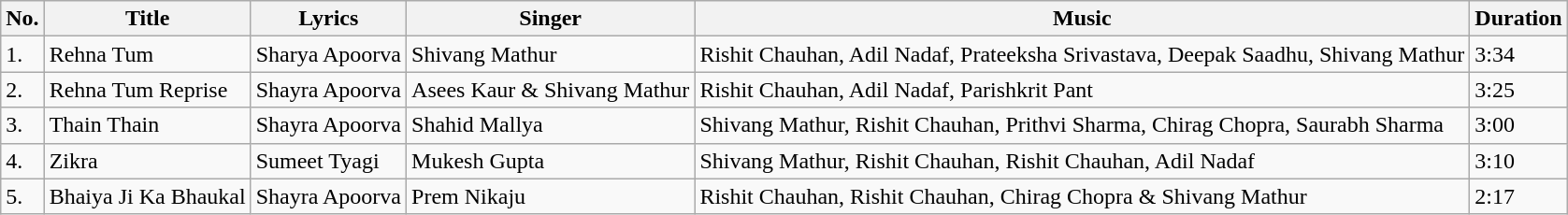<table class="wikitable">
<tr>
<th>No.</th>
<th>Title</th>
<th>Lyrics</th>
<th>Singer</th>
<th>Music</th>
<th>Duration</th>
</tr>
<tr>
<td>1.</td>
<td>Rehna Tum</td>
<td>Sharya Apoorva</td>
<td>Shivang Mathur</td>
<td>Rishit Chauhan, Adil Nadaf, Prateeksha Srivastava, Deepak Saadhu, Shivang Mathur</td>
<td>3:34</td>
</tr>
<tr>
<td>2.</td>
<td>Rehna Tum Reprise</td>
<td>Shayra Apoorva</td>
<td>Asees Kaur & Shivang Mathur</td>
<td>Rishit Chauhan, Adil Nadaf, Parishkrit Pant</td>
<td>3:25</td>
</tr>
<tr>
<td>3.</td>
<td>Thain Thain</td>
<td>Shayra Apoorva</td>
<td>Shahid Mallya</td>
<td>Shivang Mathur, Rishit Chauhan, Prithvi Sharma, Chirag Chopra, Saurabh Sharma</td>
<td>3:00</td>
</tr>
<tr>
<td>4.</td>
<td>Zikra</td>
<td>Sumeet Tyagi</td>
<td>Mukesh Gupta</td>
<td>Shivang Mathur, Rishit Chauhan, Rishit Chauhan, Adil Nadaf</td>
<td>3:10</td>
</tr>
<tr>
<td>5.</td>
<td>Bhaiya Ji Ka Bhaukal</td>
<td>Shayra Apoorva</td>
<td>Prem Nikaju</td>
<td>Rishit Chauhan, Rishit Chauhan, Chirag Chopra & Shivang Mathur</td>
<td>2:17</td>
</tr>
</table>
